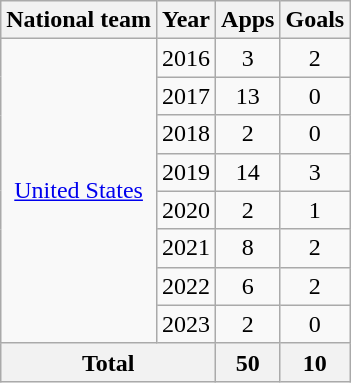<table class="wikitable" style="text-align:center">
<tr>
<th>National team</th>
<th>Year</th>
<th>Apps</th>
<th>Goals</th>
</tr>
<tr>
<td rowspan=8><a href='#'>United States</a></td>
<td>2016</td>
<td>3</td>
<td>2</td>
</tr>
<tr>
<td>2017</td>
<td>13</td>
<td>0</td>
</tr>
<tr>
<td>2018</td>
<td>2</td>
<td>0</td>
</tr>
<tr>
<td>2019</td>
<td>14</td>
<td>3</td>
</tr>
<tr>
<td>2020</td>
<td>2</td>
<td>1</td>
</tr>
<tr>
<td>2021</td>
<td>8</td>
<td>2</td>
</tr>
<tr>
<td>2022</td>
<td>6</td>
<td>2</td>
</tr>
<tr>
<td>2023</td>
<td>2</td>
<td>0</td>
</tr>
<tr>
<th colspan=2>Total</th>
<th>50</th>
<th>10</th>
</tr>
</table>
